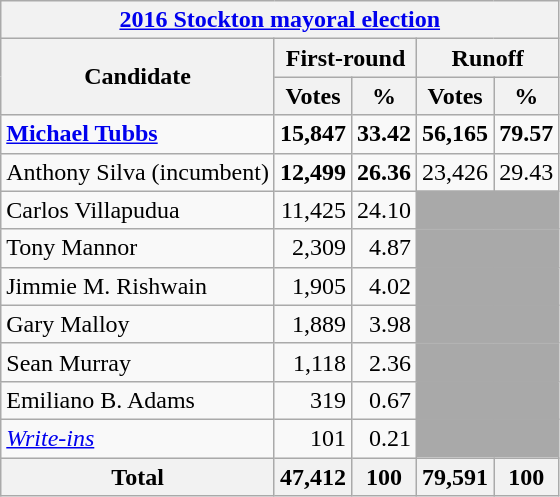<table class=wikitable>
<tr>
<th colspan=5><a href='#'>2016 Stockton mayoral election</a></th>
</tr>
<tr>
<th colspan=1 rowspan=2><strong>Candidate</strong></th>
<th colspan=2><strong>First-round</strong></th>
<th colspan=2><strong>Runoff</strong></th>
</tr>
<tr>
<th>Votes</th>
<th>%</th>
<th>Votes</th>
<th>%</th>
</tr>
<tr>
<td><strong><a href='#'>Michael Tubbs</a></strong></td>
<td align="right"><strong>15,847</strong></td>
<td align="right"><strong>33.42</strong></td>
<td align="right"><strong>56,165</strong></td>
<td align="right"><strong>79.57</strong></td>
</tr>
<tr>
<td>Anthony Silva (incumbent)</td>
<td align="right"><strong>12,499</strong></td>
<td align="right"><strong>26.36</strong></td>
<td align="right">23,426</td>
<td align="right">29.43</td>
</tr>
<tr>
<td>Carlos Villapudua</td>
<td align="right">11,425</td>
<td align="right">24.10</td>
<td colspan=2 bgcolor=darkgray></td>
</tr>
<tr>
<td>Tony Mannor</td>
<td align="right">2,309</td>
<td align="right">4.87</td>
<td colspan=2 bgcolor=darkgray></td>
</tr>
<tr>
<td>Jimmie M. Rishwain</td>
<td align="right">1,905</td>
<td align="right">4.02</td>
<td colspan=2 bgcolor=darkgray></td>
</tr>
<tr>
<td>Gary Malloy</td>
<td align="right">1,889</td>
<td align="right">3.98</td>
<td colspan=2 bgcolor=darkgray></td>
</tr>
<tr>
<td>Sean Murray</td>
<td align="right">1,118</td>
<td align="right">2.36</td>
<td colspan=2 bgcolor=darkgray></td>
</tr>
<tr>
<td>Emiliano B. Adams</td>
<td align="right">319</td>
<td align="right">0.67</td>
<td colspan=2 bgcolor=darkgray></td>
</tr>
<tr>
<td><em><a href='#'>Write-ins</a></em></td>
<td align="right">101</td>
<td align="right">0.21</td>
<td colspan=2 bgcolor=darkgray></td>
</tr>
<tr>
<th>Total</th>
<th>47,412</th>
<th>100</th>
<th>79,591</th>
<th>100</th>
</tr>
</table>
